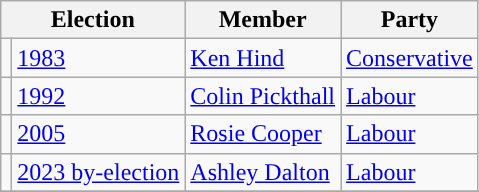<table class="wikitable">
<tr>
<th colspan=2>Election</th>
<th>Member</th>
<th>Party</th>
</tr>
<tr>
<td style="color:inherit;background-color: "></td>
<td><a href='#'>1983</a></td>
<td><a href='#'>Ken Hind</a></td>
<td><a href='#'>Conservative</a></td>
</tr>
<tr>
<td style="color:inherit;background-color: "></td>
<td><a href='#'>1992</a></td>
<td><a href='#'>Colin Pickthall</a></td>
<td><a href='#'>Labour</a></td>
</tr>
<tr>
<td style="color:inherit;background-color: "></td>
<td><a href='#'>2005</a></td>
<td><a href='#'>Rosie Cooper</a></td>
<td><a href='#'>Labour</a></td>
</tr>
<tr>
<td style="color:inherit;background-color: "></td>
<td><a href='#'>2023 by-election</a></td>
<td><a href='#'>Ashley Dalton</a></td>
<td><a href='#'>Labour</a></td>
</tr>
<tr>
</tr>
</table>
